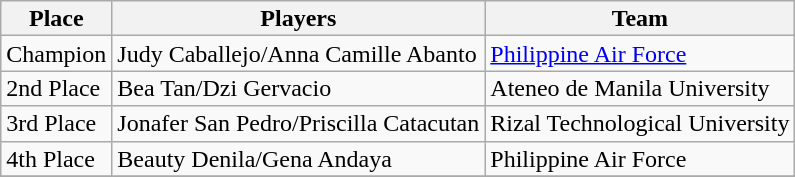<table class="wikitable" style="text-align:left; line-height:16px; width:auto;">
<tr>
<th>Place</th>
<th>Players</th>
<th>Team</th>
</tr>
<tr>
<td>Champion</td>
<td>Judy Caballejo/Anna Camille Abanto</td>
<td><a href='#'>Philippine Air Force</a></td>
</tr>
<tr>
<td>2nd Place</td>
<td>Bea Tan/Dzi Gervacio</td>
<td>Ateneo de Manila University</td>
</tr>
<tr>
<td>3rd Place</td>
<td>Jonafer San Pedro/Priscilla Catacutan</td>
<td>Rizal Technological University</td>
</tr>
<tr>
<td>4th Place</td>
<td>Beauty Denila/Gena Andaya</td>
<td>Philippine Air Force</td>
</tr>
<tr>
</tr>
</table>
